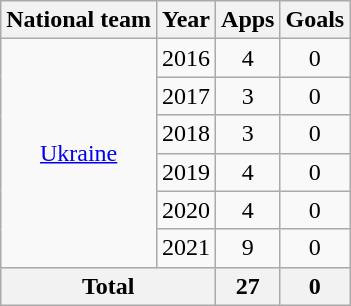<table class="wikitable" style="text-align:center">
<tr>
<th>National team</th>
<th>Year</th>
<th>Apps</th>
<th>Goals</th>
</tr>
<tr>
<td rowspan="6"><a href='#'>Ukraine</a></td>
<td>2016</td>
<td>4</td>
<td>0</td>
</tr>
<tr>
<td>2017</td>
<td>3</td>
<td>0</td>
</tr>
<tr>
<td>2018</td>
<td>3</td>
<td>0</td>
</tr>
<tr>
<td>2019</td>
<td>4</td>
<td>0</td>
</tr>
<tr>
<td>2020</td>
<td>4</td>
<td>0</td>
</tr>
<tr>
<td>2021</td>
<td>9</td>
<td>0</td>
</tr>
<tr>
<th colspan="2">Total</th>
<th>27</th>
<th>0</th>
</tr>
</table>
